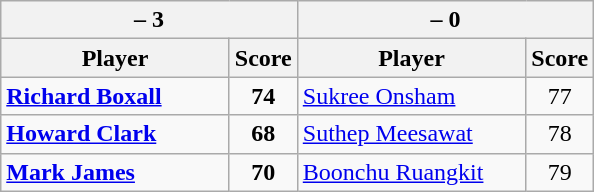<table class=wikitable>
<tr>
<th colspan=2> – 3</th>
<th colspan=2> – 0</th>
</tr>
<tr>
<th width=145>Player</th>
<th>Score</th>
<th width=145>Player</th>
<th>Score</th>
</tr>
<tr>
<td><strong><a href='#'>Richard Boxall</a></strong></td>
<td align=center><strong>74</strong></td>
<td><a href='#'>Sukree Onsham</a></td>
<td align=center>77</td>
</tr>
<tr>
<td><strong><a href='#'>Howard Clark</a></strong></td>
<td align=center><strong>68</strong></td>
<td><a href='#'>Suthep Meesawat</a></td>
<td align=center>78</td>
</tr>
<tr>
<td><strong><a href='#'>Mark James</a></strong></td>
<td align=center><strong>70</strong></td>
<td><a href='#'>Boonchu Ruangkit</a></td>
<td align=center>79</td>
</tr>
</table>
